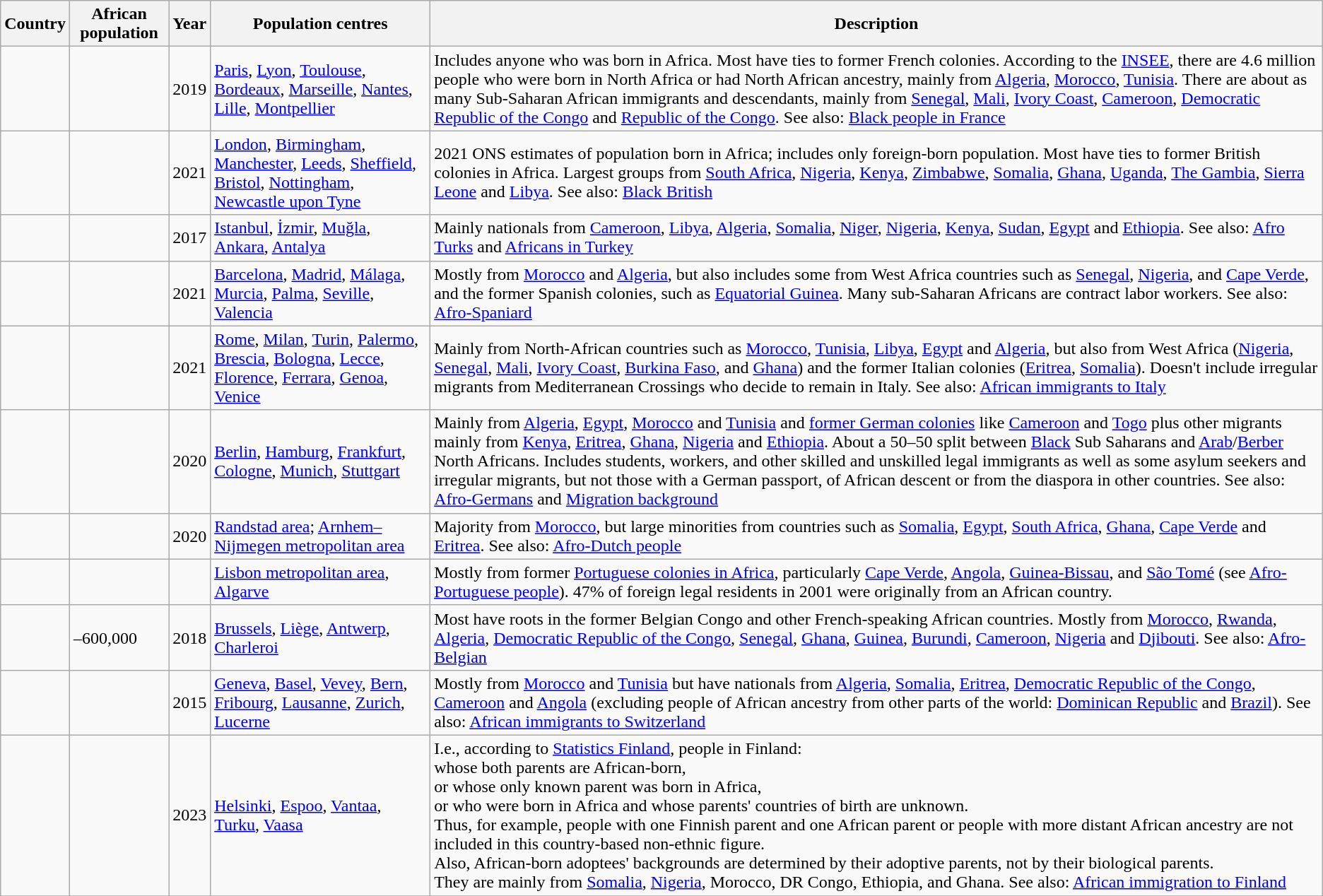<table class="wikitable sortable">
<tr>
<th>Country</th>
<th>African population</th>
<th>Year</th>
<th class="unsortable">Population centres</th>
<th class="unsortable">Description</th>
</tr>
<tr>
<td></td>
<td></td>
<td>2019</td>
<td><a href='#'>Paris</a>, <a href='#'>Lyon</a>, <a href='#'>Toulouse</a>, <a href='#'>Bordeaux</a>, <a href='#'>Marseille</a>, <a href='#'>Nantes</a>, <a href='#'>Lille</a>, <a href='#'>Montpellier</a></td>
<td>Includes anyone who was born in Africa. Most have ties to former French colonies. According to the <a href='#'>INSEE</a>, there are 4.6 million people who were born in North Africa or had North African ancestry, mainly from <a href='#'>Algeria</a>, <a href='#'>Morocco</a>, <a href='#'>Tunisia</a>. There are about as many Sub-Saharan African immigrants and descendants, mainly from <a href='#'>Senegal</a>, <a href='#'>Mali</a>, <a href='#'>Ivory Coast</a>, <a href='#'>Cameroon</a>, <a href='#'>Democratic Republic of the Congo</a> and <a href='#'>Republic of the Congo</a>. See also: <a href='#'>Black people in France</a></td>
</tr>
<tr>
<td></td>
<td></td>
<td>2021</td>
<td><a href='#'>London</a>, <a href='#'>Birmingham</a>, <a href='#'>Manchester</a>, <a href='#'>Leeds</a>, <a href='#'>Sheffield</a>, <a href='#'>Bristol</a>, <a href='#'>Nottingham</a>, <a href='#'>Newcastle upon Tyne</a></td>
<td>2021 ONS estimates of population born in Africa; includes only foreign-born population. Most have ties to former British colonies in Africa. Largest groups from <a href='#'>South Africa</a>, <a href='#'>Nigeria</a>, <a href='#'>Kenya</a>, <a href='#'>Zimbabwe</a>, <a href='#'>Somalia</a>, <a href='#'>Ghana</a>, <a href='#'>Uganda</a>, <a href='#'>The Gambia</a>, <a href='#'>Sierra Leone</a> and <a href='#'>Libya</a>. See also: <a href='#'>Black British</a></td>
</tr>
<tr>
<td></td>
<td><a href='#'></a></td>
<td>2017</td>
<td><a href='#'>Istanbul</a>, <a href='#'>İzmir</a>, <a href='#'>Muğla</a>, <a href='#'>Ankara</a>, <a href='#'>Antalya</a></td>
<td>Mainly nationals from <a href='#'>Cameroon</a>, <a href='#'>Libya</a>, <a href='#'>Algeria</a>, <a href='#'>Somalia</a>, <a href='#'>Niger</a>, <a href='#'>Nigeria</a>, <a href='#'>Kenya</a>, <a href='#'>Sudan</a>, <a href='#'>Egypt</a> and <a href='#'>Ethiopia</a>. See also: <a href='#'>Afro Turks</a> and <a href='#'>Africans in Turkey</a></td>
</tr>
<tr>
<td></td>
<td></td>
<td>2021</td>
<td><a href='#'>Barcelona</a>, <a href='#'>Madrid</a>, <a href='#'>Málaga</a>, <a href='#'>Murcia</a>, <a href='#'>Palma</a>, <a href='#'>Seville</a>, <a href='#'>Valencia</a></td>
<td>Mostly from <a href='#'>Morocco</a> and <a href='#'>Algeria</a>, but also includes some from West Africa countries such as <a href='#'>Senegal</a>, <a href='#'>Nigeria</a>, and <a href='#'>Cape Verde</a>, and the former Spanish colonies, such as <a href='#'>Equatorial Guinea</a>. Many sub-Saharan Africans are contract labor workers. See also: <a href='#'>Afro-Spaniard</a></td>
</tr>
<tr>
<td></td>
<td><a href='#'></a></td>
<td>2021</td>
<td><a href='#'>Rome</a>, <a href='#'>Milan</a>, <a href='#'>Turin</a>, <a href='#'>Palermo</a>, <a href='#'>Brescia</a>, <a href='#'>Bologna</a>, <a href='#'>Lecce</a>, <a href='#'>Florence</a>, <a href='#'>Ferrara</a>, <a href='#'>Genoa</a>, <a href='#'>Venice</a></td>
<td>Mainly from North-African countries such as <a href='#'>Morocco</a>, <a href='#'>Tunisia</a>, <a href='#'>Libya</a>, <a href='#'>Egypt</a> and <a href='#'>Algeria</a>, but also from West Africa (<a href='#'>Nigeria</a>, <a href='#'>Senegal</a>, <a href='#'>Mali</a>, <a href='#'>Ivory Coast</a>, <a href='#'>Burkina Faso</a>, and <a href='#'>Ghana</a>) and the former Italian colonies (<a href='#'>Eritrea</a>, <a href='#'>Somalia</a>). Doesn't include irregular migrants from Mediterranean Crossings who decide to remain in Italy. See also: <a href='#'>African immigrants to Italy</a></td>
</tr>
<tr>
<td></td>
<td></td>
<td>2020</td>
<td><a href='#'>Berlin</a>, <a href='#'>Hamburg</a>, <a href='#'>Frankfurt</a>, <a href='#'>Cologne</a>, <a href='#'>Munich</a>, <a href='#'>Stuttgart</a></td>
<td>Mainly from <a href='#'>Algeria</a>, <a href='#'>Egypt</a>, <a href='#'>Morocco</a> and <a href='#'>Tunisia</a> and <a href='#'>former German colonies</a> like <a href='#'>Cameroon</a> and <a href='#'>Togo</a> plus other migrants mainly from <a href='#'>Kenya</a>, <a href='#'>Eritrea</a>, <a href='#'>Ghana</a>, <a href='#'>Nigeria</a> and <a href='#'>Ethiopia</a>. About a 50–50 split between <a href='#'>Black</a> Sub Saharans and <a href='#'>Arab</a>/<a href='#'>Berber</a> North Africans. Includes students, workers, and other skilled and unskilled legal immigrants as well as some asylum seekers and irregular migrants, but not those with a German passport, of African descent or from the diaspora in other countries. See also: <a href='#'>Afro-Germans</a> and <a href='#'>Migration background</a></td>
</tr>
<tr>
<td></td>
<td></td>
<td>2020</td>
<td><a href='#'>Randstad area</a>; <a href='#'>Arnhem–Nijmegen metropolitan area</a></td>
<td>Majority from <a href='#'>Morocco</a>, but large minorities from countries such as <a href='#'>Somalia</a>, <a href='#'>Egypt</a>, <a href='#'>South Africa</a>, <a href='#'>Ghana</a>, <a href='#'>Cape Verde</a> and <a href='#'>Eritrea</a>. See also: <a href='#'>Afro-Dutch people</a></td>
</tr>
<tr>
<td></td>
<td></td>
<td></td>
<td><a href='#'>Lisbon metropolitan area</a>, <a href='#'>Algarve</a></td>
<td>Mostly from former <a href='#'>Portuguese colonies in Africa</a>, particularly <a href='#'>Cape Verde</a>, <a href='#'>Angola</a>, <a href='#'>Guinea-Bissau</a>, and <a href='#'>São Tomé</a> (see <a href='#'>Afro-Portuguese people</a>). 47% of foreign legal residents in 2001 were originally from an African country.</td>
</tr>
<tr>
<td></td>
<td>–600,000</td>
<td>2018</td>
<td><a href='#'>Brussels</a>, <a href='#'>Liège</a>, <a href='#'>Antwerp</a>, <a href='#'>Charleroi</a></td>
<td>Most have roots in the former Belgian Congo and other French-speaking African countries. Mostly from <a href='#'>Morocco</a>, <a href='#'>Rwanda</a>, <a href='#'>Algeria</a>, <a href='#'>Democratic Republic of the Congo</a>, <a href='#'>Senegal</a>, <a href='#'>Ghana</a>, <a href='#'>Guinea</a>, <a href='#'>Burundi</a>, <a href='#'>Cameroon</a>, <a href='#'>Nigeria</a> and <a href='#'>Djibouti</a>. See also: <a href='#'>Afro-Belgian</a></td>
</tr>
<tr>
<td></td>
<td><a href='#'></a></td>
<td>2015</td>
<td><a href='#'>Geneva</a>, <a href='#'>Basel</a>, <a href='#'>Vevey</a>, <a href='#'>Bern</a>, <a href='#'>Fribourg</a>, <a href='#'>Lausanne</a>, <a href='#'>Zurich</a>, <a href='#'>Lucerne</a></td>
<td>Mostly from <a href='#'>Morocco</a> and <a href='#'>Tunisia</a> but have nationals from <a href='#'>Algeria</a>, <a href='#'>Somalia</a>, <a href='#'>Eritrea</a>, <a href='#'>Democratic Republic of the Congo</a>, <a href='#'>Cameroon</a> and <a href='#'>Angola</a> (excluding people of African ancestry from other parts of the world: <a href='#'>Dominican Republic</a> and <a href='#'>Brazil</a>). See also: <a href='#'>African immigrants to Switzerland</a></td>
</tr>
<tr>
<td></td>
<td><a href='#'></a></td>
<td>2023</td>
<td><a href='#'>Helsinki</a>, <a href='#'>Espoo</a>, <a href='#'>Vantaa</a>, <a href='#'>Turku</a>, <a href='#'>Vaasa</a></td>
<td>I.e., according to <a href='#'>Statistics Finland</a>, people in Finland:<br> whose both parents are African-born,<br> or whose only known parent was born in Africa,<br> or who were born in Africa and whose parents' countries of birth are unknown.<br>Thus, for example, people with one Finnish parent and one African parent or people with more distant African ancestry are not included in this country-based non-ethnic figure.<br>Also, African-born adoptees' backgrounds are determined by their adoptive parents, not by their biological parents.<br>They are mainly from <a href='#'>Somalia</a>, <a href='#'>Nigeria</a>, Morocco, DR Congo, Ethiopia, and Ghana. See also: <a href='#'>African immigration to Finland</a></td>
</tr>
<tr>
</tr>
</table>
